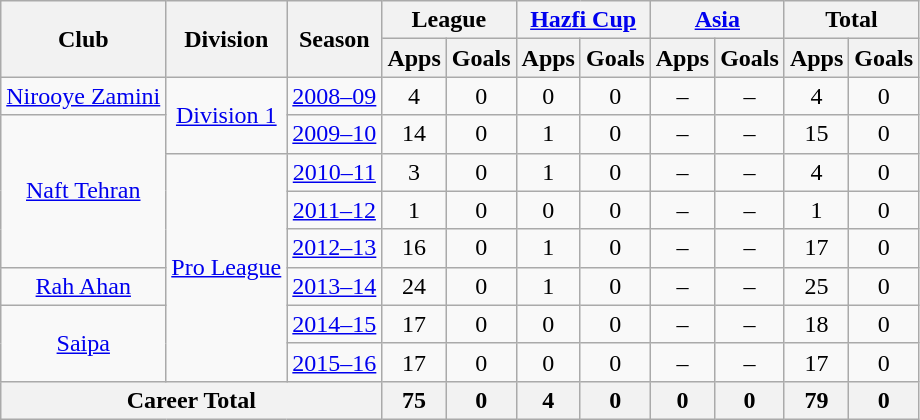<table class="wikitable" style="text-align: center;">
<tr>
<th rowspan="2">Club</th>
<th rowspan="2">Division</th>
<th rowspan="2">Season</th>
<th colspan="2">League</th>
<th colspan="2"><a href='#'>Hazfi Cup</a></th>
<th colspan="2"><a href='#'>Asia</a></th>
<th colspan="2">Total</th>
</tr>
<tr>
<th>Apps</th>
<th>Goals</th>
<th>Apps</th>
<th>Goals</th>
<th>Apps</th>
<th>Goals</th>
<th>Apps</th>
<th>Goals</th>
</tr>
<tr>
<td><a href='#'>Nirooye Zamini</a></td>
<td rowspan="2"><a href='#'>Division 1</a></td>
<td><a href='#'>2008–09</a></td>
<td>4</td>
<td>0</td>
<td>0</td>
<td>0</td>
<td>–</td>
<td>–</td>
<td>4</td>
<td>0</td>
</tr>
<tr>
<td rowspan="4"><a href='#'>Naft Tehran</a></td>
<td><a href='#'>2009–10</a></td>
<td>14</td>
<td>0</td>
<td>1</td>
<td>0</td>
<td>–</td>
<td>–</td>
<td>15</td>
<td>0</td>
</tr>
<tr>
<td rowspan="6"><a href='#'>Pro League</a></td>
<td><a href='#'>2010–11</a></td>
<td>3</td>
<td>0</td>
<td>1</td>
<td>0</td>
<td>–</td>
<td>–</td>
<td>4</td>
<td>0</td>
</tr>
<tr>
<td><a href='#'>2011–12</a></td>
<td>1</td>
<td>0</td>
<td>0</td>
<td>0</td>
<td>–</td>
<td>–</td>
<td>1</td>
<td>0</td>
</tr>
<tr>
<td><a href='#'>2012–13</a></td>
<td>16</td>
<td>0</td>
<td>1</td>
<td>0</td>
<td>–</td>
<td>–</td>
<td>17</td>
<td>0</td>
</tr>
<tr>
<td><a href='#'>Rah Ahan</a></td>
<td><a href='#'>2013–14</a></td>
<td>24</td>
<td>0</td>
<td>1</td>
<td>0</td>
<td>–</td>
<td>–</td>
<td>25</td>
<td>0</td>
</tr>
<tr>
<td rowspan="2"><a href='#'>Saipa</a></td>
<td><a href='#'>2014–15</a></td>
<td>17</td>
<td>0</td>
<td>0</td>
<td>0</td>
<td>–</td>
<td>–</td>
<td>18</td>
<td>0</td>
</tr>
<tr>
<td><a href='#'>2015–16</a></td>
<td>17</td>
<td>0</td>
<td>0</td>
<td>0</td>
<td>–</td>
<td>–</td>
<td>17</td>
<td>0</td>
</tr>
<tr>
<th colspan=3>Career Total</th>
<th>75</th>
<th>0</th>
<th>4</th>
<th>0</th>
<th>0</th>
<th>0</th>
<th>79</th>
<th>0</th>
</tr>
</table>
